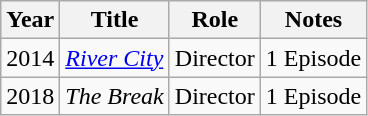<table class="wikitable sortable">
<tr>
<th>Year</th>
<th>Title</th>
<th>Role</th>
<th class="unsortable">Notes</th>
</tr>
<tr>
<td>2014</td>
<td><em><a href='#'>River City</a></em></td>
<td>Director</td>
<td>1 Episode</td>
</tr>
<tr>
<td>2018</td>
<td><em>The Break</em></td>
<td>Director</td>
<td>1 Episode</td>
</tr>
</table>
